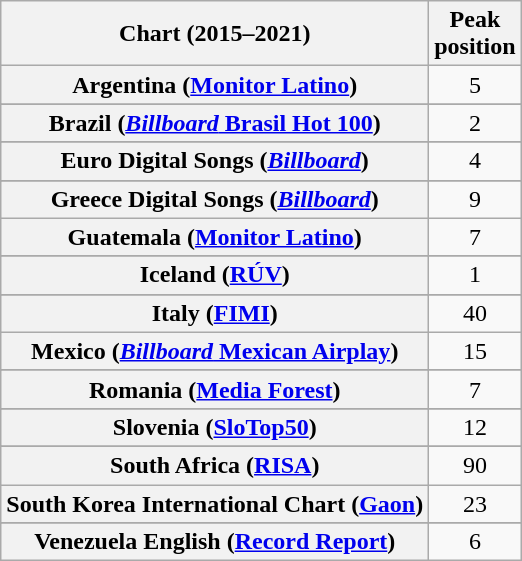<table class="wikitable sortable plainrowheaders" style="text-align:center">
<tr>
<th scope="col">Chart (2015–2021)</th>
<th scope="col">Peak<br>position</th>
</tr>
<tr>
<th scope="row">Argentina (<a href='#'>Monitor Latino</a>)</th>
<td>5</td>
</tr>
<tr>
</tr>
<tr>
</tr>
<tr>
</tr>
<tr>
</tr>
<tr>
<th scope="row">Brazil (<a href='#'><em>Billboard</em> Brasil Hot 100</a>)</th>
<td>2</td>
</tr>
<tr>
</tr>
<tr>
</tr>
<tr>
</tr>
<tr>
</tr>
<tr>
</tr>
<tr>
</tr>
<tr>
<th scope="row">Euro Digital Songs (<em><a href='#'>Billboard</a></em>)</th>
<td>4</td>
</tr>
<tr>
</tr>
<tr>
</tr>
<tr>
</tr>
<tr>
<th scope="row">Greece Digital Songs (<em><a href='#'>Billboard</a></em>)</th>
<td>9</td>
</tr>
<tr>
<th scope="row">Guatemala (<a href='#'>Monitor Latino</a>)</th>
<td>7</td>
</tr>
<tr>
</tr>
<tr>
</tr>
<tr>
<th scope="row">Iceland (<a href='#'>RÚV</a>)</th>
<td>1</td>
</tr>
<tr>
</tr>
<tr>
</tr>
<tr>
<th scope="row">Italy (<a href='#'>FIMI</a>)</th>
<td>40</td>
</tr>
<tr>
<th scope="row">Mexico (<a href='#'><em>Billboard</em> Mexican Airplay</a>)</th>
<td>15</td>
</tr>
<tr>
</tr>
<tr>
</tr>
<tr>
</tr>
<tr>
</tr>
<tr>
</tr>
<tr>
<th scope="row">Romania (<a href='#'>Media Forest</a>)</th>
<td>7</td>
</tr>
<tr>
</tr>
<tr>
</tr>
<tr>
</tr>
<tr>
<th scope="row">Slovenia (<a href='#'>SloTop50</a>)</th>
<td>12</td>
</tr>
<tr>
</tr>
<tr>
<th scope="row">South Africa (<a href='#'>RISA</a>)</th>
<td>90</td>
</tr>
<tr>
<th scope="row">South Korea International Chart (<a href='#'>Gaon</a>)</th>
<td>23</td>
</tr>
<tr>
</tr>
<tr>
</tr>
<tr>
</tr>
<tr>
</tr>
<tr>
</tr>
<tr>
</tr>
<tr>
</tr>
<tr>
</tr>
<tr>
</tr>
<tr>
</tr>
<tr>
</tr>
<tr>
</tr>
<tr>
<th scope="row">Venezuela English (<a href='#'>Record Report</a>)</th>
<td>6</td>
</tr>
</table>
